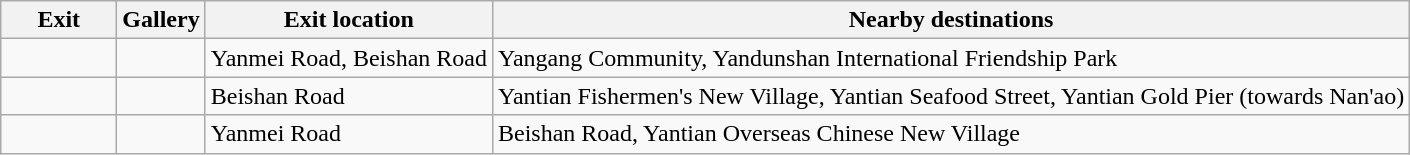<table class="wikitable">
<tr>
<th style="width:70px">Exit</th>
<th>Gallery</th>
<th>Exit location</th>
<th>Nearby destinations</th>
</tr>
<tr>
<td align="center"></td>
<td></td>
<td>Yanmei Road, Beishan Road</td>
<td>Yangang Community, Yandunshan International Friendship Park</td>
</tr>
<tr>
<td align="center"></td>
<td></td>
<td>Beishan Road</td>
<td>Yantian Fishermen's New Village, Yantian Seafood Street, Yantian Gold Pier (towards Nan'ao)</td>
</tr>
<tr>
<td align="center"></td>
<td></td>
<td>Yanmei Road</td>
<td>Beishan Road, Yantian Overseas Chinese New Village</td>
</tr>
</table>
